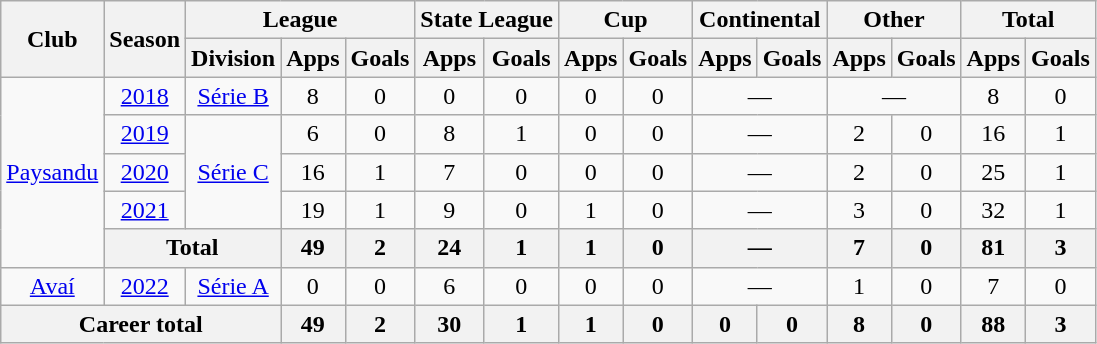<table class="wikitable" style="text-align: center;">
<tr>
<th rowspan="2">Club</th>
<th rowspan="2">Season</th>
<th colspan="3">League</th>
<th colspan="2">State League</th>
<th colspan="2">Cup</th>
<th colspan="2">Continental</th>
<th colspan="2">Other</th>
<th colspan="2">Total</th>
</tr>
<tr>
<th>Division</th>
<th>Apps</th>
<th>Goals</th>
<th>Apps</th>
<th>Goals</th>
<th>Apps</th>
<th>Goals</th>
<th>Apps</th>
<th>Goals</th>
<th>Apps</th>
<th>Goals</th>
<th>Apps</th>
<th>Goals</th>
</tr>
<tr>
<td rowspan="5"><a href='#'>Paysandu</a></td>
<td><a href='#'>2018</a></td>
<td><a href='#'>Série B</a></td>
<td>8</td>
<td>0</td>
<td>0</td>
<td>0</td>
<td>0</td>
<td>0</td>
<td colspan="2">—</td>
<td colspan="2">—</td>
<td>8</td>
<td>0</td>
</tr>
<tr>
<td><a href='#'>2019</a></td>
<td rowspan="3"><a href='#'>Série C</a></td>
<td>6</td>
<td>0</td>
<td>8</td>
<td>1</td>
<td>0</td>
<td>0</td>
<td colspan="2">—</td>
<td>2</td>
<td>0</td>
<td>16</td>
<td>1</td>
</tr>
<tr>
<td><a href='#'>2020</a></td>
<td>16</td>
<td>1</td>
<td>7</td>
<td>0</td>
<td>0</td>
<td>0</td>
<td colspan="2">—</td>
<td>2</td>
<td>0</td>
<td>25</td>
<td>1</td>
</tr>
<tr>
<td><a href='#'>2021</a></td>
<td>19</td>
<td>1</td>
<td>9</td>
<td>0</td>
<td>1</td>
<td>0</td>
<td colspan="2">—</td>
<td>3</td>
<td>0</td>
<td>32</td>
<td>1</td>
</tr>
<tr>
<th colspan="2">Total</th>
<th>49</th>
<th>2</th>
<th>24</th>
<th>1</th>
<th>1</th>
<th>0</th>
<th colspan="2">—</th>
<th>7</th>
<th>0</th>
<th>81</th>
<th>3</th>
</tr>
<tr>
<td><a href='#'>Avaí</a></td>
<td><a href='#'>2022</a></td>
<td><a href='#'>Série A</a></td>
<td>0</td>
<td>0</td>
<td>6</td>
<td>0</td>
<td>0</td>
<td>0</td>
<td colspan="2">—</td>
<td>1</td>
<td>0</td>
<td>7</td>
<td>0</td>
</tr>
<tr>
<th colspan="3">Career total</th>
<th>49</th>
<th>2</th>
<th>30</th>
<th>1</th>
<th>1</th>
<th>0</th>
<th>0</th>
<th>0</th>
<th>8</th>
<th>0</th>
<th>88</th>
<th>3</th>
</tr>
</table>
